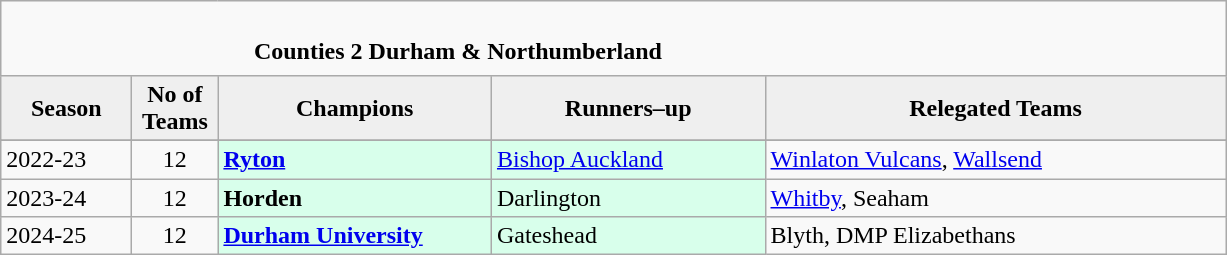<table class="wikitable" style="text-align: left;">
<tr>
<td colspan="11" cellpadding="0" cellspacing="0"><br><table border="0" style="width:100%;" cellpadding="0" cellspacing="0">
<tr>
<td style="width:20%; border:0;"></td>
<td style="border:0;"><strong>Counties 2 Durham & Northumberland</strong></td>
<td style="width:20%; border:0;"></td>
</tr>
</table>
</td>
</tr>
<tr>
<th style="background:#efefef; width:80px;">Season</th>
<th style="background:#efefef; width:50px;">No of Teams</th>
<th style="background:#efefef; width:175px;">Champions</th>
<th style="background:#efefef; width:175px;">Runners–up</th>
<th style="background:#efefef; width:300px;">Relegated Teams</th>
</tr>
<tr align=left>
</tr>
<tr>
<td>2022-23</td>
<td style="text-align: center;">12</td>
<td style="background:#d8ffeb;"><strong><a href='#'>Ryton</a></strong></td>
<td style="background:#d8ffeb;"><a href='#'>Bishop Auckland</a></td>
<td><a href='#'>Winlaton Vulcans</a>, <a href='#'>Wallsend</a></td>
</tr>
<tr>
<td>2023-24</td>
<td style="text-align: center;">12</td>
<td style="background:#d8ffeb;"><strong>Horden</strong></td>
<td style="background:#d8ffeb;">Darlington</td>
<td><a href='#'>Whitby</a>, Seaham</td>
</tr>
<tr>
<td>2024-25</td>
<td style="text-align: center;">12</td>
<td style="background:#d8ffeb;"><strong><a href='#'>Durham University</a></strong></td>
<td style="background:#d8ffeb;">Gateshead</td>
<td>Blyth, DMP Elizabethans</td>
</tr>
</table>
